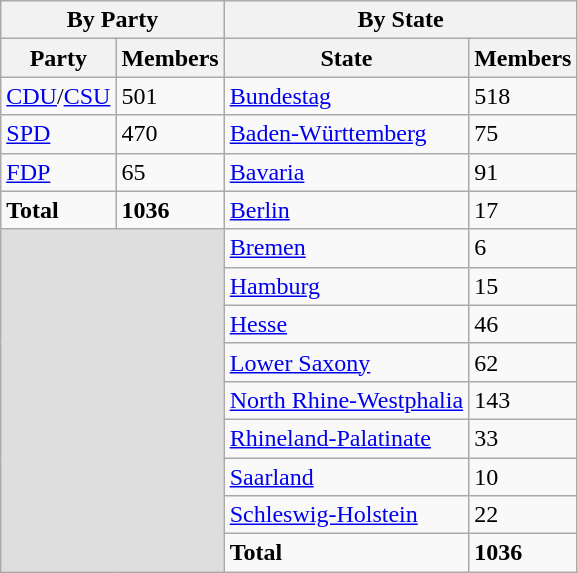<table class="wikitable">
<tr>
<th colspan=2>By Party</th>
<th colspan=2>By State</th>
</tr>
<tr ->
<th>Party</th>
<th>Members</th>
<th>State</th>
<th>Members</th>
</tr>
<tr>
<td><a href='#'>CDU</a>/<a href='#'>CSU</a></td>
<td>501</td>
<td><a href='#'>Bundestag</a></td>
<td>518</td>
</tr>
<tr>
<td><a href='#'>SPD</a></td>
<td>470</td>
<td><a href='#'>Baden-Württemberg</a></td>
<td>75</td>
</tr>
<tr>
<td><a href='#'>FDP</a></td>
<td>65</td>
<td><a href='#'>Bavaria</a></td>
<td>91</td>
</tr>
<tr>
<td><strong>Total</strong></td>
<td><strong>1036</strong></td>
<td><a href='#'>Berlin</a></td>
<td>17</td>
</tr>
<tr>
<td colspan="2" rowspan="9" style="background:#dedede;"></td>
<td><a href='#'>Bremen</a></td>
<td>6</td>
</tr>
<tr>
<td><a href='#'>Hamburg</a></td>
<td>15</td>
</tr>
<tr>
<td><a href='#'>Hesse</a></td>
<td>46</td>
</tr>
<tr>
<td><a href='#'>Lower Saxony</a></td>
<td>62</td>
</tr>
<tr>
<td><a href='#'>North Rhine-Westphalia</a></td>
<td>143</td>
</tr>
<tr>
<td><a href='#'>Rhineland-Palatinate</a></td>
<td>33</td>
</tr>
<tr>
<td><a href='#'>Saarland</a></td>
<td>10</td>
</tr>
<tr>
<td><a href='#'>Schleswig-Holstein</a></td>
<td>22</td>
</tr>
<tr>
<td><strong>Total</strong></td>
<td><strong>1036</strong></td>
</tr>
</table>
